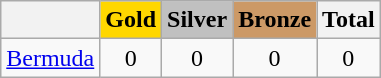<table class="wikitable">
<tr>
<th></th>
<th style="background-color:gold">Gold</th>
<th style="background-color:silver">Silver</th>
<th style="background-color:#CC9966">Bronze</th>
<th>Total</th>
</tr>
<tr align="center">
<td> <a href='#'>Bermuda</a></td>
<td>0</td>
<td>0</td>
<td>0</td>
<td>0</td>
</tr>
</table>
